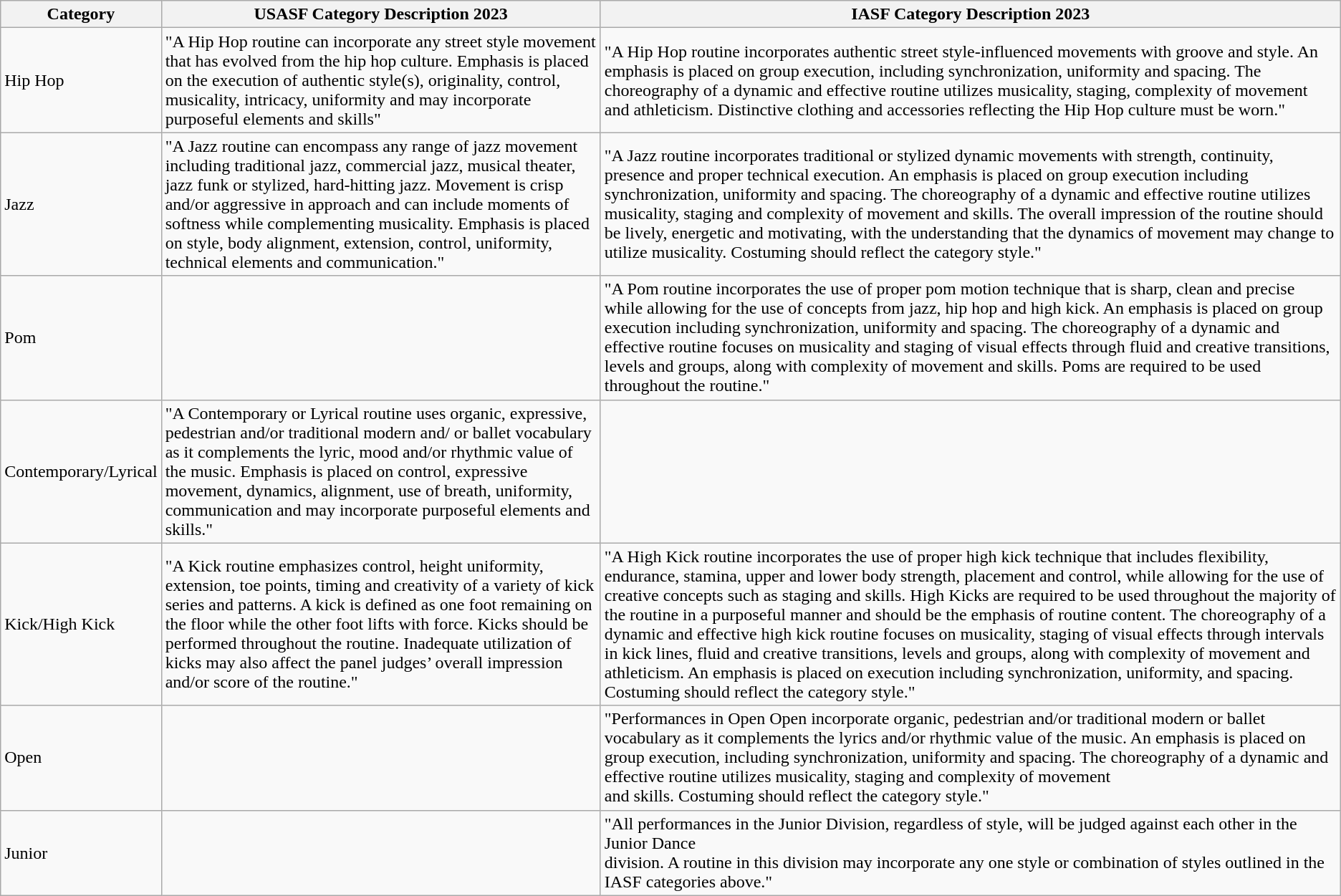<table class="wikitable">
<tr>
<th>Category</th>
<th>USASF Category Description 2023</th>
<th>IASF Category Description 2023</th>
</tr>
<tr>
<td>Hip Hop</td>
<td>"A Hip Hop routine can incorporate any street style movement that has evolved from the hip hop culture. Emphasis is placed on the execution of authentic style(s), originality, control, musicality, intricacy, uniformity and may incorporate purposeful elements and skills"</td>
<td>"A Hip Hop routine incorporates authentic street style-influenced movements with groove and style. An emphasis is placed on group execution, including synchronization, uniformity and spacing. The choreography of a dynamic and effective routine utilizes musicality, staging, complexity of movement and athleticism. Distinctive clothing and accessories reflecting the Hip Hop culture must be worn."</td>
</tr>
<tr>
<td>Jazz</td>
<td>"A Jazz routine can encompass any range of jazz movement including traditional jazz, commercial jazz, musical theater, jazz funk or stylized, hard-hitting jazz. Movement is crisp and/or aggressive in approach and can include moments of softness while complementing musicality. Emphasis is placed on style, body alignment, extension, control, uniformity, technical elements and communication."</td>
<td>"A Jazz routine incorporates traditional or stylized dynamic movements with strength, continuity, presence and proper technical execution. An emphasis is placed on group execution including synchronization, uniformity and spacing. The choreography of a dynamic and effective routine utilizes musicality, staging and complexity of movement and skills. The overall impression of the routine should be lively, energetic and motivating, with the understanding that the dynamics of movement may change to utilize musicality. Costuming should reflect the category style."</td>
</tr>
<tr>
<td>Pom</td>
<td></td>
<td>"A Pom routine incorporates the use of proper pom motion technique that is sharp, clean and precise while allowing for the use of concepts from jazz, hip hop and high kick. An emphasis is placed on group execution including synchronization, uniformity and spacing. The choreography of a dynamic and effective routine focuses on musicality and staging of visual effects through fluid and creative transitions, levels and groups, along with complexity of movement and skills. Poms are required to be used throughout the routine."</td>
</tr>
<tr>
<td>Contemporary/Lyrical</td>
<td>"A Contemporary or Lyrical routine uses organic, expressive, pedestrian and/or traditional modern and/ or ballet vocabulary as it complements the lyric, mood and/or rhythmic value of the music. Emphasis is placed on control, expressive movement, dynamics, alignment, use of breath, uniformity, communication and may incorporate purposeful elements and skills."</td>
<td></td>
</tr>
<tr>
<td>Kick/High Kick</td>
<td>"A Kick routine emphasizes control, height uniformity, extension, toe points, timing and creativity of a variety of kick series and patterns. A kick is defined as one foot remaining on the floor while the other foot lifts with force. Kicks should be performed throughout the routine. Inadequate utilization of kicks may also affect the panel judges’ overall impression and/or score of the routine."</td>
<td>"A High Kick routine incorporates the use of proper high kick technique that includes flexibility, endurance, stamina, upper and lower body strength, placement and control, while allowing for the use of creative concepts such as staging and skills. High Kicks are required to be used throughout the majority of the routine in a purposeful manner and should be the emphasis of routine content. The choreography of a dynamic and effective high kick routine focuses on musicality, staging of visual effects through intervals in kick lines, fluid and creative transitions, levels and groups, along with complexity of movement and athleticism. An emphasis is placed on execution including synchronization, uniformity, and spacing. Costuming should reflect the category style."</td>
</tr>
<tr>
<td>Open</td>
<td></td>
<td>"Performances in Open Open incorporate organic, pedestrian and/or traditional modern or ballet vocabulary as it complements the lyrics and/or rhythmic value of the music. An emphasis is placed on group execution, including synchronization, uniformity and spacing. The choreography of a dynamic and effective routine utilizes musicality, staging and complexity of movement<br>and skills. Costuming should reflect the category style."</td>
</tr>
<tr>
<td>Junior</td>
<td></td>
<td>"All performances in the Junior Division, regardless of style, will be judged against each other in the Junior Dance<br>division. A routine in this division may incorporate any one style or combination of styles outlined in the IASF categories above."</td>
</tr>
</table>
